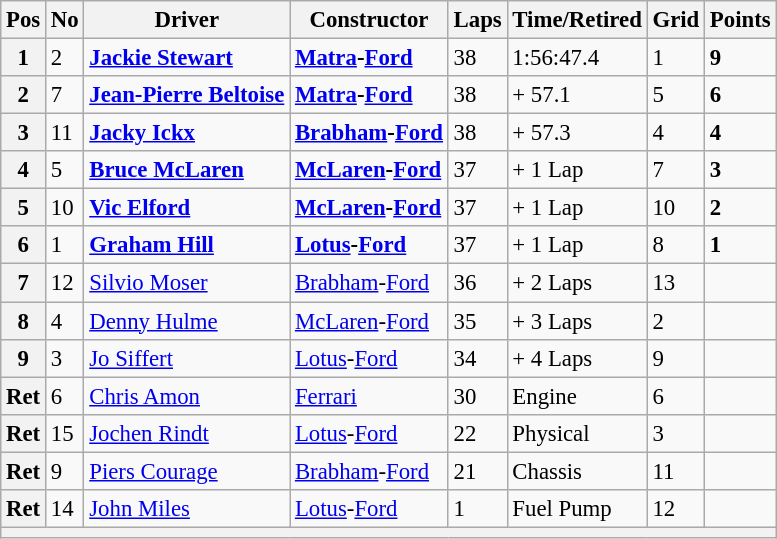<table class="wikitable" style="font-size: 95%;">
<tr>
<th>Pos</th>
<th>No</th>
<th>Driver</th>
<th>Constructor</th>
<th>Laps</th>
<th>Time/Retired</th>
<th>Grid</th>
<th>Points</th>
</tr>
<tr>
<th>1</th>
<td>2</td>
<td> <strong><a href='#'>Jackie Stewart</a></strong></td>
<td><strong><a href='#'>Matra</a>-<a href='#'>Ford</a></strong></td>
<td>38</td>
<td>1:56:47.4</td>
<td>1</td>
<td><strong>9</strong></td>
</tr>
<tr>
<th>2</th>
<td>7</td>
<td> <strong><a href='#'>Jean-Pierre Beltoise</a></strong></td>
<td><strong><a href='#'>Matra</a>-<a href='#'>Ford</a></strong></td>
<td>38</td>
<td>+ 57.1</td>
<td>5</td>
<td><strong>6</strong></td>
</tr>
<tr>
<th>3</th>
<td>11</td>
<td> <strong><a href='#'>Jacky Ickx</a></strong></td>
<td><strong><a href='#'>Brabham</a>-<a href='#'>Ford</a></strong></td>
<td>38</td>
<td>+ 57.3</td>
<td>4</td>
<td><strong>4</strong></td>
</tr>
<tr>
<th>4</th>
<td>5</td>
<td> <strong><a href='#'>Bruce McLaren</a></strong></td>
<td><strong><a href='#'>McLaren</a>-<a href='#'>Ford</a></strong></td>
<td>37</td>
<td>+ 1 Lap</td>
<td>7</td>
<td><strong>3</strong></td>
</tr>
<tr>
<th>5</th>
<td>10</td>
<td> <strong><a href='#'>Vic Elford</a></strong></td>
<td><strong><a href='#'>McLaren</a>-<a href='#'>Ford</a></strong></td>
<td>37</td>
<td>+ 1 Lap</td>
<td>10</td>
<td><strong>2</strong></td>
</tr>
<tr>
<th>6</th>
<td>1</td>
<td> <strong><a href='#'>Graham Hill</a></strong></td>
<td><strong><a href='#'>Lotus</a>-<a href='#'>Ford</a></strong></td>
<td>37</td>
<td>+ 1 Lap</td>
<td>8</td>
<td><strong>1</strong></td>
</tr>
<tr>
<th>7</th>
<td>12</td>
<td> <a href='#'>Silvio Moser</a></td>
<td><a href='#'>Brabham</a>-<a href='#'>Ford</a></td>
<td>36</td>
<td>+ 2 Laps</td>
<td>13</td>
<td> </td>
</tr>
<tr>
<th>8</th>
<td>4</td>
<td> <a href='#'>Denny Hulme</a></td>
<td><a href='#'>McLaren</a>-<a href='#'>Ford</a></td>
<td>35</td>
<td>+ 3 Laps</td>
<td>2</td>
<td> </td>
</tr>
<tr>
<th>9</th>
<td>3</td>
<td> <a href='#'>Jo Siffert</a></td>
<td><a href='#'>Lotus</a>-<a href='#'>Ford</a></td>
<td>34</td>
<td>+ 4 Laps</td>
<td>9</td>
<td> </td>
</tr>
<tr>
<th>Ret</th>
<td>6</td>
<td> <a href='#'>Chris Amon</a></td>
<td><a href='#'>Ferrari</a></td>
<td>30</td>
<td>Engine</td>
<td>6</td>
<td> </td>
</tr>
<tr>
<th>Ret</th>
<td>15</td>
<td> <a href='#'>Jochen Rindt</a></td>
<td><a href='#'>Lotus</a>-<a href='#'>Ford</a></td>
<td>22</td>
<td>Physical</td>
<td>3</td>
<td> </td>
</tr>
<tr>
<th>Ret</th>
<td>9</td>
<td> <a href='#'>Piers Courage</a></td>
<td><a href='#'>Brabham</a>-<a href='#'>Ford</a></td>
<td>21</td>
<td>Chassis</td>
<td>11</td>
<td> </td>
</tr>
<tr>
<th>Ret</th>
<td>14</td>
<td> <a href='#'>John Miles</a></td>
<td><a href='#'>Lotus</a>-<a href='#'>Ford</a></td>
<td>1</td>
<td>Fuel Pump</td>
<td>12</td>
<td> </td>
</tr>
<tr>
<th colspan="8"></th>
</tr>
</table>
